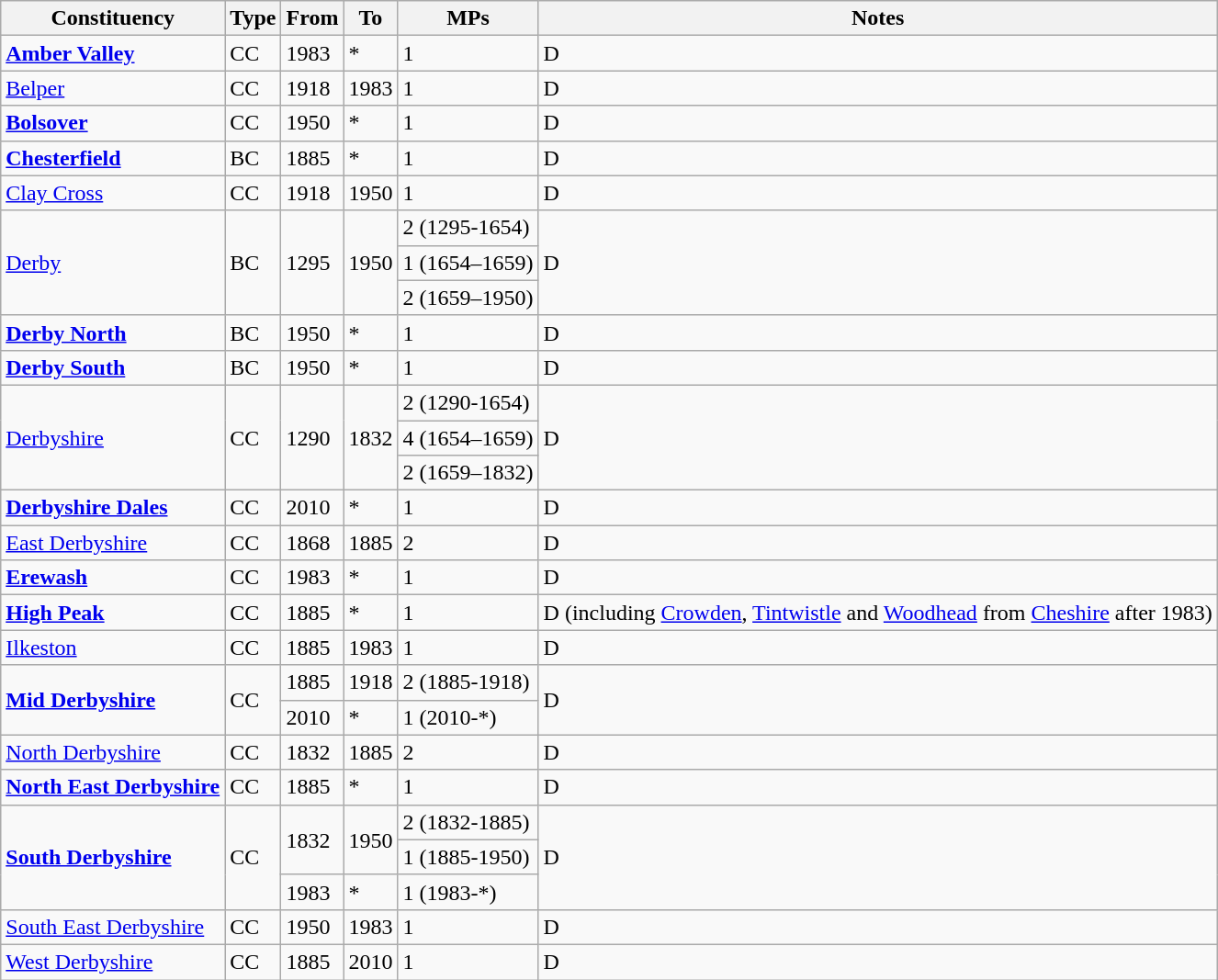<table class="wikitable">
<tr>
<th>Constituency</th>
<th>Type</th>
<th>From</th>
<th>To</th>
<th>MPs</th>
<th>Notes</th>
</tr>
<tr>
<td><strong><a href='#'>Amber Valley</a></strong></td>
<td>CC</td>
<td>1983</td>
<td>*</td>
<td>1</td>
<td>D</td>
</tr>
<tr>
<td><a href='#'>Belper</a></td>
<td>CC</td>
<td>1918</td>
<td>1983</td>
<td>1</td>
<td>D</td>
</tr>
<tr>
<td><strong><a href='#'>Bolsover</a></strong></td>
<td>CC</td>
<td>1950</td>
<td>*</td>
<td>1</td>
<td>D</td>
</tr>
<tr>
<td><strong><a href='#'>Chesterfield</a></strong></td>
<td>BC</td>
<td>1885</td>
<td>*</td>
<td>1</td>
<td>D</td>
</tr>
<tr>
<td><a href='#'>Clay Cross</a></td>
<td>CC</td>
<td>1918</td>
<td>1950</td>
<td>1</td>
<td>D</td>
</tr>
<tr>
<td rowspan="3"><a href='#'>Derby</a></td>
<td rowspan="3">BC</td>
<td rowspan="3">1295</td>
<td rowspan="3">1950</td>
<td>2 (1295-1654)</td>
<td rowspan="3">D</td>
</tr>
<tr>
<td>1 (1654–1659)</td>
</tr>
<tr>
<td>2 (1659–1950)</td>
</tr>
<tr>
<td><strong><a href='#'>Derby North</a></strong></td>
<td>BC</td>
<td>1950</td>
<td>*</td>
<td>1</td>
<td>D</td>
</tr>
<tr>
<td><strong><a href='#'>Derby South</a></strong></td>
<td>BC</td>
<td>1950</td>
<td>*</td>
<td>1</td>
<td>D</td>
</tr>
<tr>
<td rowspan="3"><a href='#'>Derbyshire</a></td>
<td rowspan="3">CC</td>
<td rowspan="3">1290</td>
<td rowspan="3">1832</td>
<td>2 (1290-1654)</td>
<td rowspan="3">D</td>
</tr>
<tr>
<td>4 (1654–1659)</td>
</tr>
<tr>
<td>2 (1659–1832)</td>
</tr>
<tr>
<td><strong><a href='#'>Derbyshire Dales</a></strong></td>
<td>CC</td>
<td>2010</td>
<td>*</td>
<td>1</td>
<td>D</td>
</tr>
<tr>
<td><a href='#'>East Derbyshire</a></td>
<td>CC</td>
<td>1868</td>
<td>1885</td>
<td>2</td>
<td>D</td>
</tr>
<tr>
<td><strong><a href='#'>Erewash</a></strong></td>
<td>CC</td>
<td>1983</td>
<td>*</td>
<td>1</td>
<td>D</td>
</tr>
<tr>
<td><strong><a href='#'>High Peak</a></strong></td>
<td>CC</td>
<td>1885</td>
<td>*</td>
<td>1</td>
<td>D (including <a href='#'>Crowden</a>, <a href='#'>Tintwistle</a> and <a href='#'>Woodhead</a> from <a href='#'>Cheshire</a> after 1983)</td>
</tr>
<tr>
<td><a href='#'>Ilkeston</a></td>
<td>CC</td>
<td>1885</td>
<td>1983</td>
<td>1</td>
<td>D</td>
</tr>
<tr>
<td rowspan="2"><strong><a href='#'>Mid Derbyshire</a></strong></td>
<td rowspan="2">CC</td>
<td>1885</td>
<td>1918</td>
<td>2 (1885-1918)</td>
<td rowspan="2">D</td>
</tr>
<tr>
<td>2010</td>
<td>*</td>
<td>1 (2010-*)</td>
</tr>
<tr>
<td><a href='#'>North Derbyshire</a></td>
<td>CC</td>
<td>1832</td>
<td>1885</td>
<td>2</td>
<td>D</td>
</tr>
<tr>
<td><strong><a href='#'>North East Derbyshire</a></strong></td>
<td>CC</td>
<td>1885</td>
<td>*</td>
<td>1</td>
<td>D</td>
</tr>
<tr>
<td rowspan="3"><strong><a href='#'>South Derbyshire</a></strong></td>
<td rowspan="3">CC</td>
<td rowspan="2">1832</td>
<td rowspan="2">1950</td>
<td>2 (1832-1885)</td>
<td rowspan="3">D</td>
</tr>
<tr>
<td>1 (1885-1950)</td>
</tr>
<tr>
<td>1983</td>
<td>*</td>
<td>1 (1983-*)</td>
</tr>
<tr>
<td><a href='#'>South East Derbyshire</a></td>
<td>CC</td>
<td>1950</td>
<td>1983</td>
<td>1</td>
<td>D</td>
</tr>
<tr>
<td><a href='#'>West Derbyshire</a></td>
<td>CC</td>
<td>1885</td>
<td>2010</td>
<td>1</td>
<td>D</td>
</tr>
</table>
